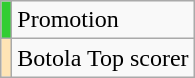<table class=wikitable>
<tr>
<td style="background:limegreen;" align=center></td>
<td>Promotion</td>
</tr>
<tr>
<td style="background:Moccasin;" align=center></td>
<td>Botola Top scorer</td>
</tr>
</table>
